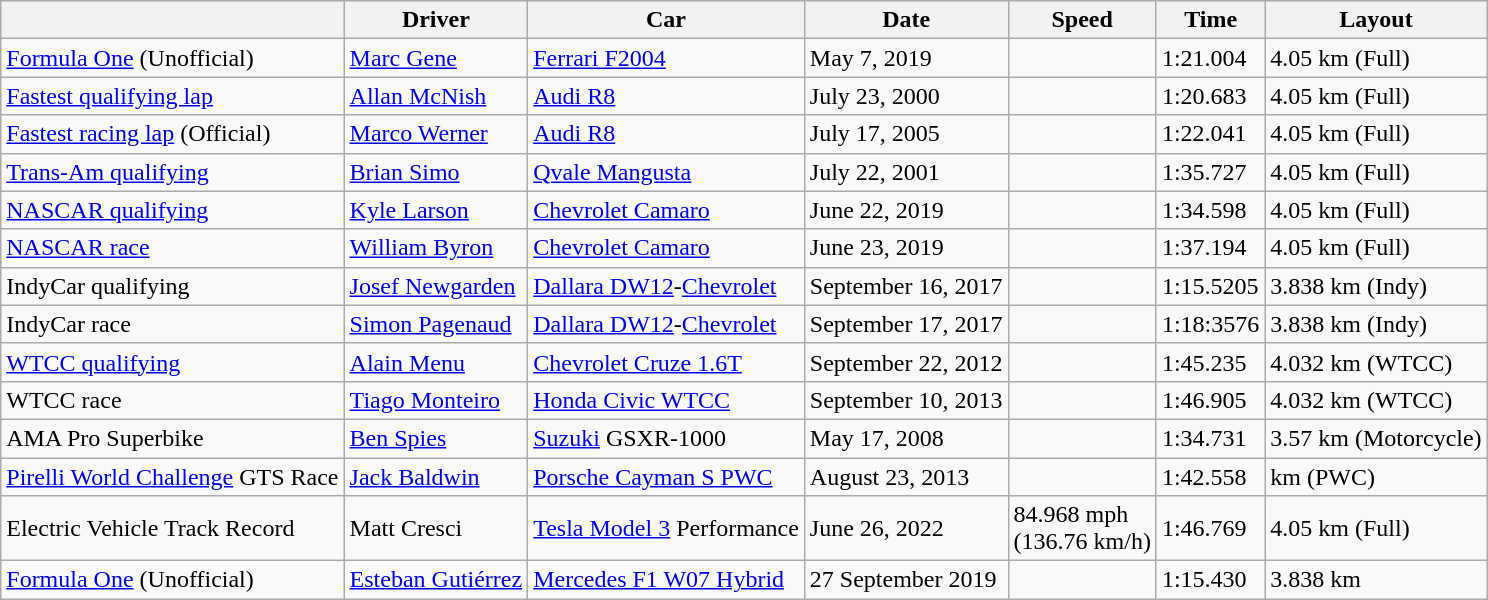<table class="wikitable sortable">
<tr>
<th></th>
<th>Driver</th>
<th>Car</th>
<th>Date</th>
<th>Speed</th>
<th>Time</th>
<th>Layout</th>
</tr>
<tr>
<td><a href='#'>Formula One</a> (Unofficial)</td>
<td> <a href='#'>Marc Gene</a></td>
<td><a href='#'>Ferrari F2004</a></td>
<td>May 7, 2019</td>
<td></td>
<td>1:21.004</td>
<td>4.05 km (Full)</td>
</tr>
<tr>
<td><a href='#'>Fastest qualifying lap</a></td>
<td> <a href='#'>Allan McNish</a></td>
<td><a href='#'>Audi R8</a></td>
<td>July 23, 2000</td>
<td></td>
<td>1:20.683</td>
<td>4.05 km (Full)</td>
</tr>
<tr>
<td><a href='#'>Fastest racing lap</a> (Official)</td>
<td> <a href='#'>Marco Werner</a></td>
<td><a href='#'>Audi R8</a></td>
<td>July 17, 2005</td>
<td></td>
<td>1:22.041</td>
<td>4.05 km (Full)</td>
</tr>
<tr>
<td><a href='#'>Trans-Am qualifying</a></td>
<td> <a href='#'>Brian Simo</a></td>
<td><a href='#'>Qvale Mangusta</a></td>
<td>July 22, 2001</td>
<td></td>
<td>1:35.727</td>
<td>4.05 km (Full)</td>
</tr>
<tr>
<td><a href='#'>NASCAR qualifying</a></td>
<td> <a href='#'>Kyle Larson</a></td>
<td><a href='#'>Chevrolet Camaro</a></td>
<td>June 22, 2019</td>
<td></td>
<td>1:34.598</td>
<td>4.05 km (Full)</td>
</tr>
<tr>
<td><a href='#'>NASCAR race</a></td>
<td> <a href='#'>William Byron</a></td>
<td><a href='#'>Chevrolet Camaro</a></td>
<td>June 23, 2019</td>
<td></td>
<td>1:37.194</td>
<td>4.05 km (Full)</td>
</tr>
<tr>
<td>IndyCar qualifying</td>
<td> <a href='#'>Josef Newgarden</a></td>
<td><a href='#'>Dallara DW12</a>-<a href='#'>Chevrolet</a></td>
<td>September 16, 2017</td>
<td></td>
<td>1:15.5205</td>
<td>3.838 km (Indy)</td>
</tr>
<tr>
<td>IndyCar race</td>
<td> <a href='#'>Simon Pagenaud</a></td>
<td><a href='#'>Dallara DW12</a>-<a href='#'>Chevrolet</a></td>
<td>September 17, 2017</td>
<td></td>
<td>1:18:3576</td>
<td>3.838 km (Indy)</td>
</tr>
<tr>
<td><a href='#'>WTCC qualifying</a></td>
<td> <a href='#'>Alain Menu</a></td>
<td><a href='#'>Chevrolet Cruze 1.6T</a></td>
<td>September 22, 2012</td>
<td></td>
<td>1:45.235</td>
<td>4.032 km (WTCC)</td>
</tr>
<tr>
<td>WTCC race</td>
<td> <a href='#'>Tiago Monteiro</a></td>
<td><a href='#'>Honda Civic WTCC</a></td>
<td>September 10, 2013</td>
<td></td>
<td>1:46.905</td>
<td>4.032 km (WTCC)</td>
</tr>
<tr>
<td>AMA Pro Superbike</td>
<td> <a href='#'>Ben Spies</a></td>
<td><a href='#'>Suzuki</a> GSXR-1000</td>
<td>May 17, 2008</td>
<td></td>
<td>1:34.731</td>
<td>3.57 km (Motorcycle)</td>
</tr>
<tr>
<td><a href='#'>Pirelli World Challenge</a> GTS Race</td>
<td> <a href='#'>Jack Baldwin</a></td>
<td><a href='#'>Porsche Cayman S PWC</a></td>
<td>August 23, 2013</td>
<td></td>
<td>1:42.558</td>
<td>km (PWC)</td>
</tr>
<tr>
<td>Electric Vehicle Track Record</td>
<td> Matt Cresci</td>
<td><a href='#'>Tesla Model 3</a> Performance</td>
<td>June 26, 2022</td>
<td>84.968 mph<br>(136.76 km/h)</td>
<td>1:46.769</td>
<td>4.05 km (Full)</td>
</tr>
<tr TTXGP>
<td><a href='#'>Formula One</a> (Unofficial)</td>
<td> <a href='#'>Esteban Gutiérrez</a></td>
<td><a href='#'>Mercedes F1 W07 Hybrid</a></td>
<td>27 September 2019</td>
<td></td>
<td>1:15.430</td>
<td>3.838 km</td>
</tr>
</table>
